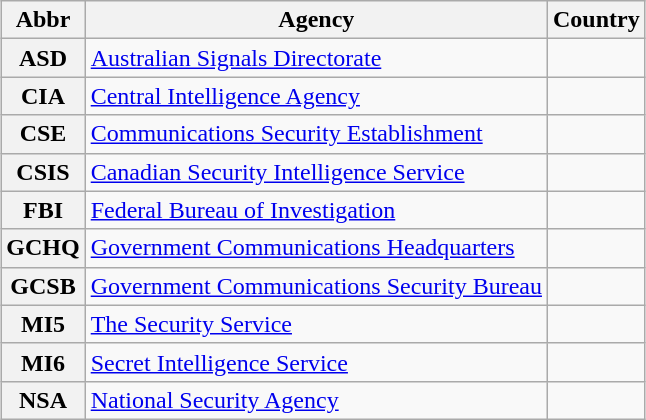<table class="wikitable sortable" style="margin: 10px auto 10px auto;">
<tr>
<th scope="col">Abbr</th>
<th scope="col">Agency</th>
<th class="unsortable"scope="col">Country</th>
</tr>
<tr>
<th scope="row">ASD</th>
<td><a href='#'>Australian Signals Directorate</a></td>
<td></td>
</tr>
<tr>
<th scope="row">CIA</th>
<td><a href='#'>Central Intelligence Agency</a></td>
<td></td>
</tr>
<tr>
<th scope="row">CSE</th>
<td><a href='#'>Communications Security Establishment </a></td>
<td></td>
</tr>
<tr>
<th scope="row">CSIS</th>
<td><a href='#'>Canadian Security Intelligence Service</a></td>
<td></td>
</tr>
<tr>
<th scope="row">FBI</th>
<td><a href='#'>Federal Bureau of Investigation</a></td>
<td></td>
</tr>
<tr>
<th scope="row">GCHQ</th>
<td><a href='#'>Government Communications Headquarters</a></td>
<td></td>
</tr>
<tr>
<th scope="row">GCSB</th>
<td><a href='#'>Government Communications Security Bureau</a></td>
<td></td>
</tr>
<tr>
<th scope="row">MI5</th>
<td><a href='#'>The Security Service</a></td>
<td></td>
</tr>
<tr>
<th scope="row">MI6</th>
<td><a href='#'>Secret Intelligence Service</a></td>
<td></td>
</tr>
<tr>
<th scope="row">NSA</th>
<td><a href='#'>National Security Agency</a></td>
<td></td>
</tr>
</table>
